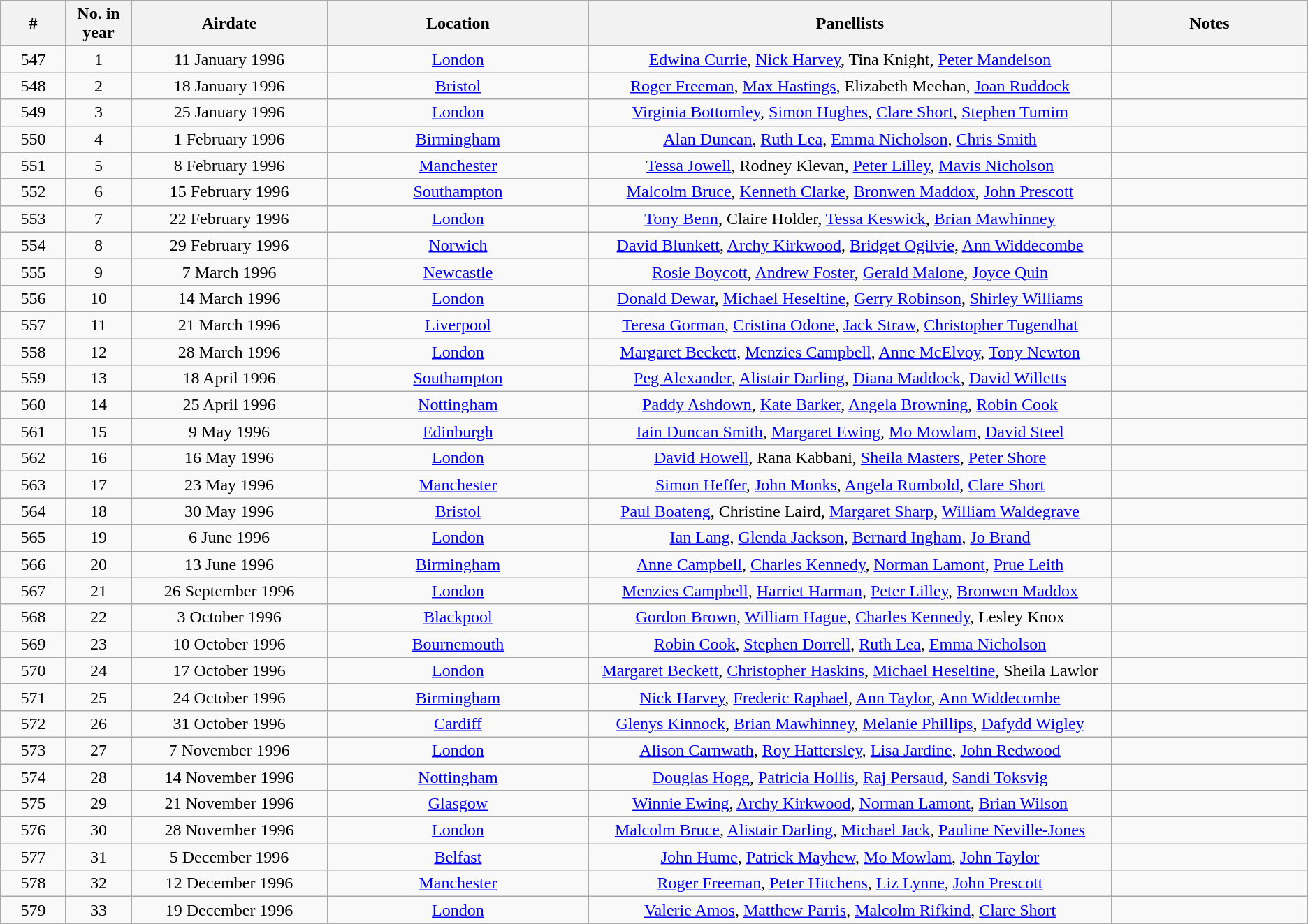<table class="wikitable" style="text-align:center;">
<tr>
<th style="width:5%;">#</th>
<th style="width:5%;">No. in year</th>
<th style="width:15%;">Airdate</th>
<th style="width:20%;">Location</th>
<th style="width:40%;">Panellists</th>
<th style="width:40%;">Notes</th>
</tr>
<tr>
<td>547</td>
<td>1</td>
<td>11 January 1996</td>
<td><a href='#'>London</a></td>
<td><a href='#'>Edwina Currie</a>, <a href='#'>Nick Harvey</a>, Tina Knight, <a href='#'>Peter Mandelson</a></td>
<td></td>
</tr>
<tr>
<td>548</td>
<td>2</td>
<td>18 January 1996</td>
<td><a href='#'>Bristol</a></td>
<td><a href='#'>Roger Freeman</a>, <a href='#'>Max Hastings</a>, Elizabeth Meehan, <a href='#'>Joan Ruddock</a></td>
<td></td>
</tr>
<tr>
<td>549</td>
<td>3</td>
<td>25 January 1996</td>
<td><a href='#'>London</a></td>
<td><a href='#'>Virginia Bottomley</a>, <a href='#'>Simon Hughes</a>, <a href='#'>Clare Short</a>, <a href='#'>Stephen Tumim</a></td>
<td></td>
</tr>
<tr>
<td>550</td>
<td>4</td>
<td>1 February 1996</td>
<td><a href='#'>Birmingham</a></td>
<td><a href='#'>Alan Duncan</a>, <a href='#'>Ruth Lea</a>, <a href='#'>Emma Nicholson</a>, <a href='#'>Chris Smith</a></td>
<td></td>
</tr>
<tr>
<td>551</td>
<td>5</td>
<td>8 February 1996</td>
<td><a href='#'>Manchester</a></td>
<td><a href='#'>Tessa Jowell</a>, Rodney Klevan, <a href='#'>Peter Lilley</a>, <a href='#'>Mavis Nicholson</a></td>
<td></td>
</tr>
<tr>
<td>552</td>
<td>6</td>
<td>15 February 1996</td>
<td><a href='#'>Southampton</a></td>
<td><a href='#'>Malcolm Bruce</a>, <a href='#'>Kenneth Clarke</a>, <a href='#'>Bronwen Maddox</a>, <a href='#'>John Prescott</a></td>
<td></td>
</tr>
<tr>
<td>553</td>
<td>7</td>
<td>22 February 1996</td>
<td><a href='#'>London</a></td>
<td><a href='#'>Tony Benn</a>, Claire Holder, <a href='#'>Tessa Keswick</a>, <a href='#'>Brian Mawhinney</a></td>
<td></td>
</tr>
<tr>
<td>554</td>
<td>8</td>
<td>29 February 1996</td>
<td><a href='#'>Norwich</a></td>
<td><a href='#'>David Blunkett</a>, <a href='#'>Archy Kirkwood</a>, <a href='#'>Bridget Ogilvie</a>, <a href='#'>Ann Widdecombe</a></td>
<td></td>
</tr>
<tr>
<td>555</td>
<td>9</td>
<td>7 March 1996</td>
<td><a href='#'>Newcastle</a></td>
<td><a href='#'>Rosie Boycott</a>, <a href='#'>Andrew Foster</a>, <a href='#'>Gerald Malone</a>, <a href='#'>Joyce Quin</a></td>
<td></td>
</tr>
<tr>
<td>556</td>
<td>10</td>
<td>14 March 1996</td>
<td><a href='#'>London</a></td>
<td><a href='#'>Donald Dewar</a>, <a href='#'>Michael Heseltine</a>, <a href='#'>Gerry Robinson</a>, <a href='#'>Shirley Williams</a></td>
<td></td>
</tr>
<tr>
<td>557</td>
<td>11</td>
<td>21 March 1996</td>
<td><a href='#'>Liverpool</a></td>
<td><a href='#'>Teresa Gorman</a>, <a href='#'>Cristina Odone</a>, <a href='#'>Jack Straw</a>, <a href='#'>Christopher Tugendhat</a></td>
<td></td>
</tr>
<tr>
<td>558</td>
<td>12</td>
<td>28 March 1996</td>
<td><a href='#'>London</a></td>
<td><a href='#'>Margaret Beckett</a>, <a href='#'>Menzies Campbell</a>, <a href='#'>Anne McElvoy</a>, <a href='#'>Tony Newton</a></td>
<td></td>
</tr>
<tr>
<td>559</td>
<td>13</td>
<td>18 April 1996</td>
<td><a href='#'>Southampton</a></td>
<td><a href='#'>Peg Alexander</a>, <a href='#'>Alistair Darling</a>, <a href='#'>Diana Maddock</a>, <a href='#'>David Willetts</a></td>
<td></td>
</tr>
<tr>
<td>560</td>
<td>14</td>
<td>25 April 1996</td>
<td><a href='#'>Nottingham</a></td>
<td><a href='#'>Paddy Ashdown</a>, <a href='#'>Kate Barker</a>, <a href='#'>Angela Browning</a>, <a href='#'>Robin Cook</a></td>
<td></td>
</tr>
<tr>
<td>561</td>
<td>15</td>
<td>9 May 1996</td>
<td><a href='#'>Edinburgh</a></td>
<td><a href='#'>Iain Duncan Smith</a>, <a href='#'>Margaret Ewing</a>, <a href='#'>Mo Mowlam</a>, <a href='#'>David Steel</a></td>
<td></td>
</tr>
<tr>
<td>562</td>
<td>16</td>
<td>16 May 1996</td>
<td><a href='#'>London</a></td>
<td><a href='#'>David Howell</a>, Rana Kabbani, <a href='#'>Sheila Masters</a>, <a href='#'>Peter Shore</a></td>
<td></td>
</tr>
<tr>
<td>563</td>
<td>17</td>
<td>23 May 1996</td>
<td><a href='#'>Manchester</a></td>
<td><a href='#'>Simon Heffer</a>, <a href='#'>John Monks</a>, <a href='#'>Angela Rumbold</a>, <a href='#'>Clare Short</a></td>
<td></td>
</tr>
<tr>
<td>564</td>
<td>18</td>
<td>30 May 1996</td>
<td><a href='#'>Bristol</a></td>
<td><a href='#'>Paul Boateng</a>, Christine Laird, <a href='#'>Margaret Sharp</a>, <a href='#'>William Waldegrave</a></td>
<td></td>
</tr>
<tr>
<td>565</td>
<td>19</td>
<td>6 June 1996</td>
<td><a href='#'>London</a></td>
<td><a href='#'>Ian Lang</a>, <a href='#'>Glenda Jackson</a>, <a href='#'>Bernard Ingham</a>, <a href='#'>Jo Brand</a></td>
<td></td>
</tr>
<tr>
<td>566</td>
<td>20</td>
<td>13 June 1996</td>
<td><a href='#'>Birmingham</a></td>
<td><a href='#'>Anne Campbell</a>, <a href='#'>Charles Kennedy</a>, <a href='#'>Norman Lamont</a>, <a href='#'>Prue Leith</a></td>
<td></td>
</tr>
<tr>
<td>567</td>
<td>21</td>
<td>26 September 1996</td>
<td><a href='#'>London</a></td>
<td><a href='#'>Menzies Campbell</a>, <a href='#'>Harriet Harman</a>, <a href='#'>Peter Lilley</a>, <a href='#'>Bronwen Maddox</a></td>
<td></td>
</tr>
<tr>
<td>568</td>
<td>22</td>
<td>3 October 1996</td>
<td><a href='#'>Blackpool</a></td>
<td><a href='#'>Gordon Brown</a>, <a href='#'>William Hague</a>, <a href='#'>Charles Kennedy</a>, Lesley Knox</td>
<td></td>
</tr>
<tr>
<td>569</td>
<td>23</td>
<td>10 October 1996</td>
<td><a href='#'>Bournemouth</a></td>
<td><a href='#'>Robin Cook</a>, <a href='#'>Stephen Dorrell</a>, <a href='#'>Ruth Lea</a>, <a href='#'>Emma Nicholson</a></td>
<td></td>
</tr>
<tr>
<td>570</td>
<td>24</td>
<td>17 October 1996</td>
<td><a href='#'>London</a></td>
<td><a href='#'>Margaret Beckett</a>, <a href='#'>Christopher Haskins</a>, <a href='#'>Michael Heseltine</a>, Sheila Lawlor</td>
<td></td>
</tr>
<tr>
<td>571</td>
<td>25</td>
<td>24 October 1996</td>
<td><a href='#'>Birmingham</a></td>
<td><a href='#'>Nick Harvey</a>, <a href='#'>Frederic Raphael</a>, <a href='#'>Ann Taylor</a>, <a href='#'>Ann Widdecombe</a></td>
<td></td>
</tr>
<tr>
<td>572</td>
<td>26</td>
<td>31 October 1996</td>
<td><a href='#'>Cardiff</a></td>
<td><a href='#'>Glenys Kinnock</a>, <a href='#'>Brian Mawhinney</a>, <a href='#'>Melanie Phillips</a>, <a href='#'>Dafydd Wigley</a></td>
<td></td>
</tr>
<tr>
<td>573</td>
<td>27</td>
<td>7 November 1996</td>
<td><a href='#'>London</a></td>
<td><a href='#'>Alison Carnwath</a>, <a href='#'>Roy Hattersley</a>, <a href='#'>Lisa Jardine</a>, <a href='#'>John Redwood</a></td>
<td></td>
</tr>
<tr>
<td>574</td>
<td>28</td>
<td>14 November 1996</td>
<td><a href='#'>Nottingham</a></td>
<td><a href='#'>Douglas Hogg</a>, <a href='#'>Patricia Hollis</a>, <a href='#'>Raj Persaud</a>, <a href='#'>Sandi Toksvig</a></td>
<td></td>
</tr>
<tr>
<td>575</td>
<td>29</td>
<td>21 November 1996</td>
<td><a href='#'>Glasgow</a></td>
<td><a href='#'>Winnie Ewing</a>, <a href='#'>Archy Kirkwood</a>, <a href='#'>Norman Lamont</a>, <a href='#'>Brian Wilson</a></td>
<td></td>
</tr>
<tr>
<td>576</td>
<td>30</td>
<td>28 November 1996</td>
<td><a href='#'>London</a></td>
<td><a href='#'>Malcolm Bruce</a>, <a href='#'>Alistair Darling</a>, <a href='#'>Michael Jack</a>, <a href='#'>Pauline Neville-Jones</a></td>
<td></td>
</tr>
<tr>
<td>577</td>
<td>31</td>
<td>5 December 1996</td>
<td><a href='#'>Belfast</a></td>
<td><a href='#'>John Hume</a>, <a href='#'>Patrick Mayhew</a>, <a href='#'>Mo Mowlam</a>, <a href='#'>John Taylor</a></td>
<td></td>
</tr>
<tr>
<td>578</td>
<td>32</td>
<td>12 December 1996</td>
<td><a href='#'>Manchester</a></td>
<td><a href='#'>Roger Freeman</a>, <a href='#'>Peter Hitchens</a>, <a href='#'>Liz Lynne</a>, <a href='#'>John Prescott</a></td>
<td></td>
</tr>
<tr>
<td>579</td>
<td>33</td>
<td>19 December 1996</td>
<td><a href='#'>London</a></td>
<td><a href='#'>Valerie Amos</a>, <a href='#'>Matthew Parris</a>, <a href='#'>Malcolm Rifkind</a>, <a href='#'>Clare Short</a></td>
<td></td>
</tr>
</table>
